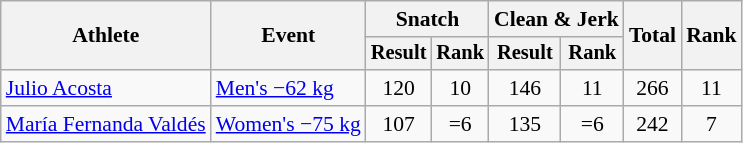<table class="wikitable" style="font-size:90%">
<tr>
<th rowspan="2">Athlete</th>
<th rowspan="2">Event</th>
<th colspan="2">Snatch</th>
<th colspan="2">Clean & Jerk</th>
<th rowspan="2">Total</th>
<th rowspan="2">Rank</th>
</tr>
<tr style="font-size:95%">
<th>Result</th>
<th>Rank</th>
<th>Result</th>
<th>Rank</th>
</tr>
<tr align=center>
<td align=left><a href='#'>Julio Acosta</a></td>
<td align=left><a href='#'>Men's −62 kg</a></td>
<td>120</td>
<td>10</td>
<td>146</td>
<td>11</td>
<td>266</td>
<td>11</td>
</tr>
<tr align=center>
<td align=left><a href='#'>María Fernanda Valdés</a></td>
<td align=left><a href='#'>Women's −75 kg</a></td>
<td>107</td>
<td>=6</td>
<td>135</td>
<td>=6</td>
<td>242</td>
<td>7</td>
</tr>
</table>
